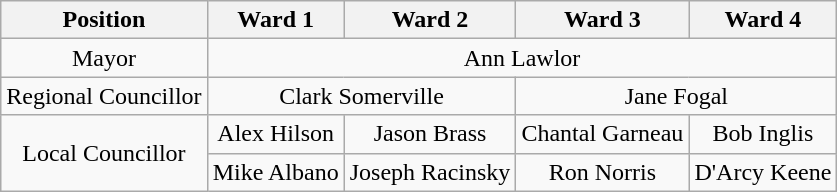<table class="wikitable" style="text-align: center;">
<tr>
<th>Position</th>
<th>Ward 1</th>
<th>Ward 2</th>
<th>Ward 3</th>
<th>Ward 4</th>
</tr>
<tr>
<td>Mayor</td>
<td colspan = "4">Ann Lawlor</td>
</tr>
<tr>
<td>Regional Councillor</td>
<td Colspan = "2">Clark Somerville</td>
<td Colspan = "2">Jane Fogal</td>
</tr>
<tr>
<td rowspan = "2">Local Councillor</td>
<td>Alex Hilson</td>
<td>Jason Brass</td>
<td>Chantal Garneau</td>
<td>Bob Inglis</td>
</tr>
<tr>
<td>Mike Albano</td>
<td>Joseph Racinsky</td>
<td>Ron Norris</td>
<td>D'Arcy Keene</td>
</tr>
</table>
